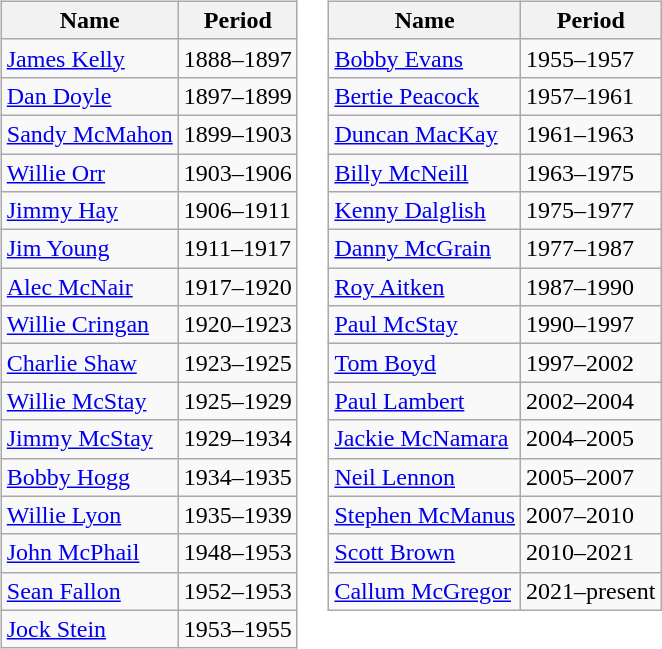<table>
<tr valign="top">
<td><br><table class="wikitable alternance">
<tr>
<th>Name</th>
<th>Period</th>
</tr>
<tr>
<td> <a href='#'>James Kelly</a></td>
<td>1888–1897</td>
</tr>
<tr>
<td> <a href='#'>Dan Doyle</a></td>
<td>1897–1899</td>
</tr>
<tr>
<td> <a href='#'>Sandy McMahon</a></td>
<td>1899–1903</td>
</tr>
<tr>
<td> <a href='#'>Willie Orr</a></td>
<td>1903–1906</td>
</tr>
<tr>
<td> <a href='#'>Jimmy Hay</a></td>
<td>1906–1911</td>
</tr>
<tr>
<td> <a href='#'>Jim Young</a></td>
<td>1911–1917</td>
</tr>
<tr>
<td> <a href='#'>Alec McNair</a></td>
<td>1917–1920</td>
</tr>
<tr>
<td> <a href='#'>Willie Cringan</a></td>
<td>1920–1923</td>
</tr>
<tr>
<td> <a href='#'>Charlie Shaw</a></td>
<td>1923–1925</td>
</tr>
<tr>
<td> <a href='#'>Willie McStay</a></td>
<td>1925–1929</td>
</tr>
<tr>
<td> <a href='#'>Jimmy McStay</a></td>
<td>1929–1934</td>
</tr>
<tr>
<td> <a href='#'>Bobby Hogg</a></td>
<td>1934–1935</td>
</tr>
<tr>
<td> <a href='#'>Willie Lyon</a></td>
<td>1935–1939</td>
</tr>
<tr>
<td> <a href='#'>John McPhail</a></td>
<td>1948–1953</td>
</tr>
<tr>
<td> <a href='#'>Sean Fallon</a></td>
<td>1952–1953</td>
</tr>
<tr>
<td> <a href='#'>Jock Stein</a></td>
<td>1953–1955</td>
</tr>
</table>
</td>
<td><br><table class="wikitable alternance">
<tr>
<th>Name</th>
<th>Period</th>
</tr>
<tr>
<td> <a href='#'>Bobby Evans</a></td>
<td>1955–1957</td>
</tr>
<tr>
<td> <a href='#'>Bertie Peacock</a></td>
<td>1957–1961</td>
</tr>
<tr>
<td> <a href='#'>Duncan MacKay</a></td>
<td>1961–1963</td>
</tr>
<tr>
<td> <a href='#'>Billy McNeill</a></td>
<td>1963–1975</td>
</tr>
<tr>
<td> <a href='#'>Kenny Dalglish</a></td>
<td>1975–1977</td>
</tr>
<tr>
<td> <a href='#'>Danny McGrain</a></td>
<td>1977–1987</td>
</tr>
<tr>
<td> <a href='#'>Roy Aitken</a></td>
<td>1987–1990</td>
</tr>
<tr>
<td> <a href='#'>Paul McStay</a></td>
<td>1990–1997</td>
</tr>
<tr>
<td> <a href='#'>Tom Boyd</a></td>
<td>1997–2002</td>
</tr>
<tr>
<td> <a href='#'>Paul Lambert</a></td>
<td>2002–2004</td>
</tr>
<tr>
<td> <a href='#'>Jackie McNamara</a></td>
<td>2004–2005</td>
</tr>
<tr>
<td> <a href='#'>Neil Lennon</a></td>
<td>2005–2007</td>
</tr>
<tr>
<td> <a href='#'>Stephen McManus</a></td>
<td>2007–2010</td>
</tr>
<tr>
<td> <a href='#'>Scott Brown</a></td>
<td>2010–2021</td>
</tr>
<tr>
<td> <a href='#'>Callum McGregor</a></td>
<td>2021–present</td>
</tr>
</table>
</td>
</tr>
</table>
